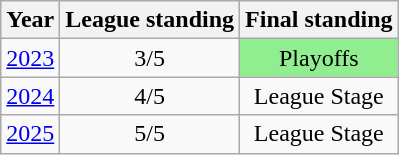<table class="wikitable" style="text-align:center;">
<tr>
<th>Year</th>
<th>League standing</th>
<th>Final standing</th>
</tr>
<tr>
<td><a href='#'>2023</a></td>
<td>3/5</td>
<td style="background: lightgreen;">Playoffs</td>
</tr>
<tr>
<td><a href='#'>2024</a></td>
<td>4/5</td>
<td>League Stage</td>
</tr>
<tr>
<td><a href='#'>2025</a></td>
<td>5/5</td>
<td>League Stage</td>
</tr>
</table>
